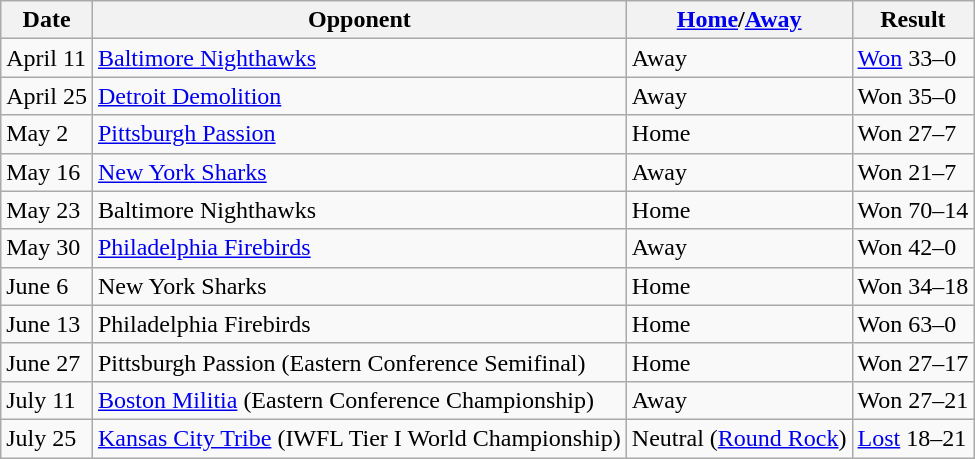<table class="wikitable">
<tr>
<th>Date</th>
<th>Opponent</th>
<th><a href='#'>Home</a>/<a href='#'>Away</a></th>
<th>Result</th>
</tr>
<tr>
<td>April 11</td>
<td><a href='#'>Baltimore Nighthawks</a></td>
<td>Away</td>
<td><a href='#'>Won</a> 33–0</td>
</tr>
<tr>
<td>April 25</td>
<td><a href='#'>Detroit Demolition</a></td>
<td>Away</td>
<td>Won 35–0</td>
</tr>
<tr>
<td>May 2</td>
<td><a href='#'>Pittsburgh Passion</a></td>
<td>Home</td>
<td>Won 27–7</td>
</tr>
<tr>
<td>May 16</td>
<td><a href='#'>New York Sharks</a></td>
<td>Away</td>
<td>Won 21–7</td>
</tr>
<tr>
<td>May 23</td>
<td>Baltimore Nighthawks</td>
<td>Home</td>
<td>Won 70–14</td>
</tr>
<tr>
<td>May 30</td>
<td><a href='#'>Philadelphia Firebirds</a></td>
<td>Away</td>
<td>Won 42–0</td>
</tr>
<tr>
<td>June 6</td>
<td>New York Sharks</td>
<td>Home</td>
<td>Won 34–18</td>
</tr>
<tr>
<td>June 13</td>
<td>Philadelphia Firebirds</td>
<td>Home</td>
<td>Won 63–0</td>
</tr>
<tr>
<td>June 27</td>
<td>Pittsburgh Passion (Eastern Conference Semifinal)</td>
<td>Home</td>
<td>Won 27–17</td>
</tr>
<tr>
<td>July 11</td>
<td><a href='#'>Boston Militia</a> (Eastern Conference Championship)</td>
<td>Away</td>
<td>Won 27–21</td>
</tr>
<tr>
<td>July 25</td>
<td><a href='#'>Kansas City Tribe</a> (IWFL Tier I World Championship)</td>
<td>Neutral (<a href='#'>Round Rock</a>)</td>
<td><a href='#'>Lost</a> 18–21</td>
</tr>
</table>
